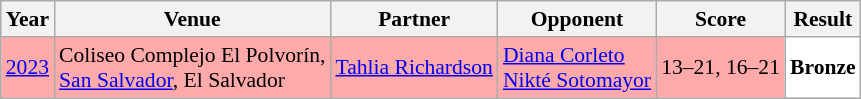<table class="sortable wikitable" style="font-size: 90%;">
<tr>
<th>Year</th>
<th>Venue</th>
<th>Partner</th>
<th>Opponent</th>
<th>Score</th>
<th>Result</th>
</tr>
<tr style="background:#FFAAAA">
<td align="center"><a href='#'>2023</a></td>
<td align="left">Coliseo Complejo El Polvorín,<br><a href='#'>San Salvador</a>, El Salvador</td>
<td align="left"> <a href='#'>Tahlia Richardson</a></td>
<td align="left"><a href='#'>Diana Corleto</a><br> <a href='#'>Nikté Sotomayor</a></td>
<td align="left">13–21, 16–21</td>
<td style="text-align:left; background:white"> <strong>Bronze</strong></td>
</tr>
</table>
